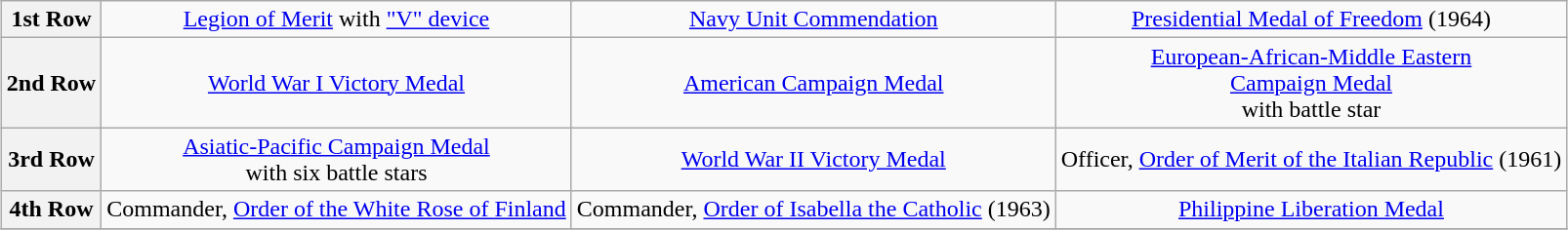<table class="wikitable" style="margin:1em auto; text-align:center;">
<tr>
<th>1st Row</th>
<td colspan="3"><a href='#'>Legion of Merit</a> with <a href='#'>"V" device</a></td>
<td colspan="3"><a href='#'>Navy Unit Commendation</a></td>
<td colspan="3"><a href='#'>Presidential Medal of Freedom</a> (1964)</td>
</tr>
<tr>
<th>2nd Row</th>
<td colspan="3"><a href='#'>World War I Victory Medal</a></td>
<td colspan="3"><a href='#'>American Campaign Medal</a></td>
<td colspan="3"><a href='#'>European-African-Middle Eastern <br>Campaign Medal</a><br>with battle star</td>
</tr>
<tr>
<th>3rd Row</th>
<td colspan="3"><a href='#'>Asiatic-Pacific Campaign Medal</a><br>with six battle stars</td>
<td colspan="3"><a href='#'>World War II Victory Medal</a></td>
<td colspan="3">Officer, <a href='#'>Order of Merit of the Italian Republic</a> (1961)</td>
</tr>
<tr>
<th>4th Row</th>
<td colspan="3">Commander, <a href='#'>Order of the White Rose of Finland</a></td>
<td colspan="3">Commander, <a href='#'>Order of Isabella the Catholic</a> (1963)</td>
<td colspan="3"><a href='#'>Philippine Liberation Medal</a></td>
</tr>
<tr>
</tr>
</table>
